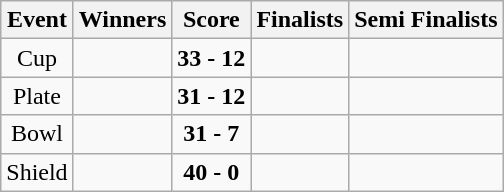<table class="wikitable" style="text-align: center">
<tr>
<th>Event</th>
<th>Winners</th>
<th>Score</th>
<th>Finalists</th>
<th>Semi Finalists</th>
</tr>
<tr>
<td>Cup</td>
<td align=left><strong></strong></td>
<td><strong>33 - 12</strong></td>
<td align=left></td>
<td align=left><br></td>
</tr>
<tr>
<td>Plate</td>
<td align=left><strong></strong></td>
<td><strong>31 - 12</strong></td>
<td align=left></td>
<td align=left><br></td>
</tr>
<tr>
<td>Bowl</td>
<td align=left><strong></strong></td>
<td><strong>31 - 7</strong></td>
<td align=left></td>
<td align=left><br></td>
</tr>
<tr>
<td>Shield</td>
<td align=left><strong></strong></td>
<td><strong>40 - 0</strong></td>
<td align=left></td>
<td align=left><br></td>
</tr>
</table>
